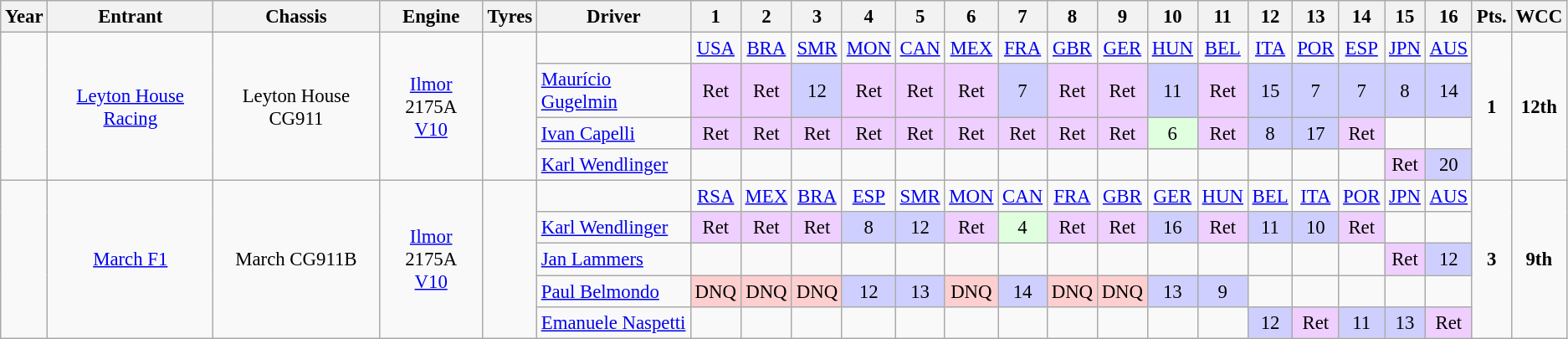<table class="wikitable" style="text-align:center; font-size:95%">
<tr>
<th>Year</th>
<th>Entrant</th>
<th>Chassis</th>
<th>Engine</th>
<th>Tyres</th>
<th>Driver</th>
<th>1</th>
<th>2</th>
<th>3</th>
<th>4</th>
<th>5</th>
<th>6</th>
<th>7</th>
<th>8</th>
<th>9</th>
<th>10</th>
<th>11</th>
<th>12</th>
<th>13</th>
<th>14</th>
<th>15</th>
<th>16</th>
<th>Pts.</th>
<th>WCC</th>
</tr>
<tr>
<td rowspan="4"></td>
<td rowspan="4"><a href='#'>Leyton House Racing</a></td>
<td rowspan="4">Leyton House CG911</td>
<td rowspan="4"><a href='#'>Ilmor</a> 2175A<br><a href='#'>V10</a></td>
<td rowspan="4"></td>
<td></td>
<td><a href='#'>USA</a></td>
<td><a href='#'>BRA</a></td>
<td><a href='#'>SMR</a></td>
<td><a href='#'>MON</a></td>
<td><a href='#'>CAN</a></td>
<td><a href='#'>MEX</a></td>
<td><a href='#'>FRA</a></td>
<td><a href='#'>GBR</a></td>
<td><a href='#'>GER</a></td>
<td><a href='#'>HUN</a></td>
<td><a href='#'>BEL</a></td>
<td><a href='#'>ITA</a></td>
<td><a href='#'>POR</a></td>
<td><a href='#'>ESP</a></td>
<td><a href='#'>JPN</a></td>
<td><a href='#'>AUS</a></td>
<td rowspan="4"><strong>1</strong></td>
<td rowspan="4"><strong>12th</strong></td>
</tr>
<tr>
<td align="left"><a href='#'>Maurício Gugelmin</a></td>
<td style="background:#efcfff;">Ret</td>
<td style="background:#efcfff;">Ret</td>
<td style="background:#cfcfff;">12</td>
<td style="background:#efcfff;">Ret</td>
<td style="background:#efcfff;">Ret</td>
<td style="background:#efcfff;">Ret</td>
<td style="background:#cfcfff;">7</td>
<td style="background:#efcfff;">Ret</td>
<td style="background:#efcfff;">Ret</td>
<td style="background:#cfcfff;">11</td>
<td style="background:#efcfff;">Ret</td>
<td style="background:#cfcfff;">15</td>
<td style="background:#cfcfff;">7</td>
<td style="background:#cfcfff;">7</td>
<td style="background:#cfcfff;">8</td>
<td style="background:#cfcfff;">14</td>
</tr>
<tr>
<td align="left"><a href='#'>Ivan Capelli</a></td>
<td style="background:#efcfff;">Ret</td>
<td style="background:#efcfff;">Ret</td>
<td style="background:#efcfff;">Ret</td>
<td style="background:#efcfff;">Ret</td>
<td style="background:#efcfff;">Ret</td>
<td style="background:#efcfff;">Ret</td>
<td style="background:#efcfff;">Ret</td>
<td style="background:#efcfff;">Ret</td>
<td style="background:#efcfff;">Ret</td>
<td style="background:#dfffdf;">6</td>
<td style="background:#efcfff;">Ret</td>
<td style="background:#cfcfff;">8</td>
<td style="background:#cfcfff;">17</td>
<td style="background:#efcfff;">Ret</td>
<td></td>
<td></td>
</tr>
<tr>
<td align="left"><a href='#'>Karl Wendlinger</a></td>
<td></td>
<td></td>
<td></td>
<td></td>
<td></td>
<td></td>
<td></td>
<td></td>
<td></td>
<td></td>
<td></td>
<td></td>
<td></td>
<td></td>
<td style="background:#efcfff;">Ret</td>
<td style="background:#cfcfff;">20</td>
</tr>
<tr>
<td rowspan="5"></td>
<td rowspan="5"><a href='#'>March F1</a></td>
<td rowspan="5">March CG911B</td>
<td rowspan="5"><a href='#'>Ilmor</a> 2175A<br><a href='#'>V10</a></td>
<td rowspan="5"></td>
<td></td>
<td><a href='#'>RSA</a></td>
<td><a href='#'>MEX</a></td>
<td><a href='#'>BRA</a></td>
<td><a href='#'>ESP</a></td>
<td><a href='#'>SMR</a></td>
<td><a href='#'>MON</a></td>
<td><a href='#'>CAN</a></td>
<td><a href='#'>FRA</a></td>
<td><a href='#'>GBR</a></td>
<td><a href='#'>GER</a></td>
<td><a href='#'>HUN</a></td>
<td><a href='#'>BEL</a></td>
<td><a href='#'>ITA</a></td>
<td><a href='#'>POR</a></td>
<td><a href='#'>JPN</a></td>
<td><a href='#'>AUS</a></td>
<td rowspan="5"><strong>3</strong></td>
<td rowspan="5"><strong>9th</strong></td>
</tr>
<tr>
<td align="left"><a href='#'>Karl Wendlinger</a></td>
<td style="background:#efcfff;">Ret</td>
<td style="background:#efcfff;">Ret</td>
<td style="background:#efcfff;">Ret</td>
<td style="background:#cfcfff;">8</td>
<td style="background:#cfcfff;">12</td>
<td style="background:#efcfff;">Ret</td>
<td style="background:#dfffdf;">4</td>
<td style="background:#efcfff;">Ret</td>
<td style="background:#efcfff;">Ret</td>
<td style="background:#cfcfff;">16</td>
<td style="background:#efcfff;">Ret</td>
<td style="background:#cfcfff;">11</td>
<td style="background:#cfcfff;">10</td>
<td style="background:#efcfff;">Ret</td>
<td></td>
<td></td>
</tr>
<tr>
<td align="left"><a href='#'>Jan Lammers</a></td>
<td></td>
<td></td>
<td></td>
<td></td>
<td></td>
<td></td>
<td></td>
<td></td>
<td></td>
<td></td>
<td></td>
<td></td>
<td></td>
<td></td>
<td style="background:#efcfff;">Ret</td>
<td style="background:#cfcfff;">12</td>
</tr>
<tr>
<td align="left"><a href='#'>Paul Belmondo</a></td>
<td style="background:#ffcfcf;">DNQ</td>
<td style="background:#ffcfcf;">DNQ</td>
<td style="background:#ffcfcf;">DNQ</td>
<td style="background:#cfcfff;">12</td>
<td style="background:#cfcfff;">13</td>
<td style="background:#ffcfcf;">DNQ</td>
<td style="background:#cfcfff;">14</td>
<td style="background:#ffcfcf;">DNQ</td>
<td style="background:#ffcfcf;">DNQ</td>
<td style="background:#cfcfff;">13</td>
<td style="background:#cfcfff;">9</td>
<td></td>
<td></td>
<td></td>
<td></td>
<td></td>
</tr>
<tr>
<td align="left"><a href='#'>Emanuele Naspetti</a></td>
<td></td>
<td></td>
<td></td>
<td></td>
<td></td>
<td></td>
<td></td>
<td></td>
<td></td>
<td></td>
<td></td>
<td style="background:#cfcfff;">12</td>
<td style="background:#efcfff;">Ret</td>
<td style="background:#cfcfff;">11</td>
<td style="background:#cfcfff;">13</td>
<td style="background:#efcfff;">Ret</td>
</tr>
</table>
